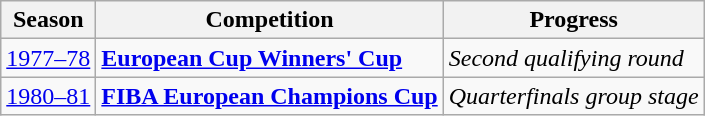<table class="wikitable sortable">
<tr>
<th>Season</th>
<th>Competition</th>
<th>Progress</th>
</tr>
<tr>
<td><a href='#'>1977–78</a></td>
<td><strong><a href='#'>European Cup Winners' Cup</a></strong></td>
<td><em>Second qualifying round</em></td>
</tr>
<tr>
<td><a href='#'>1980–81</a></td>
<td><strong><a href='#'>FIBA European Champions Cup</a></strong></td>
<td><em>Quarterfinals group stage</em></td>
</tr>
</table>
